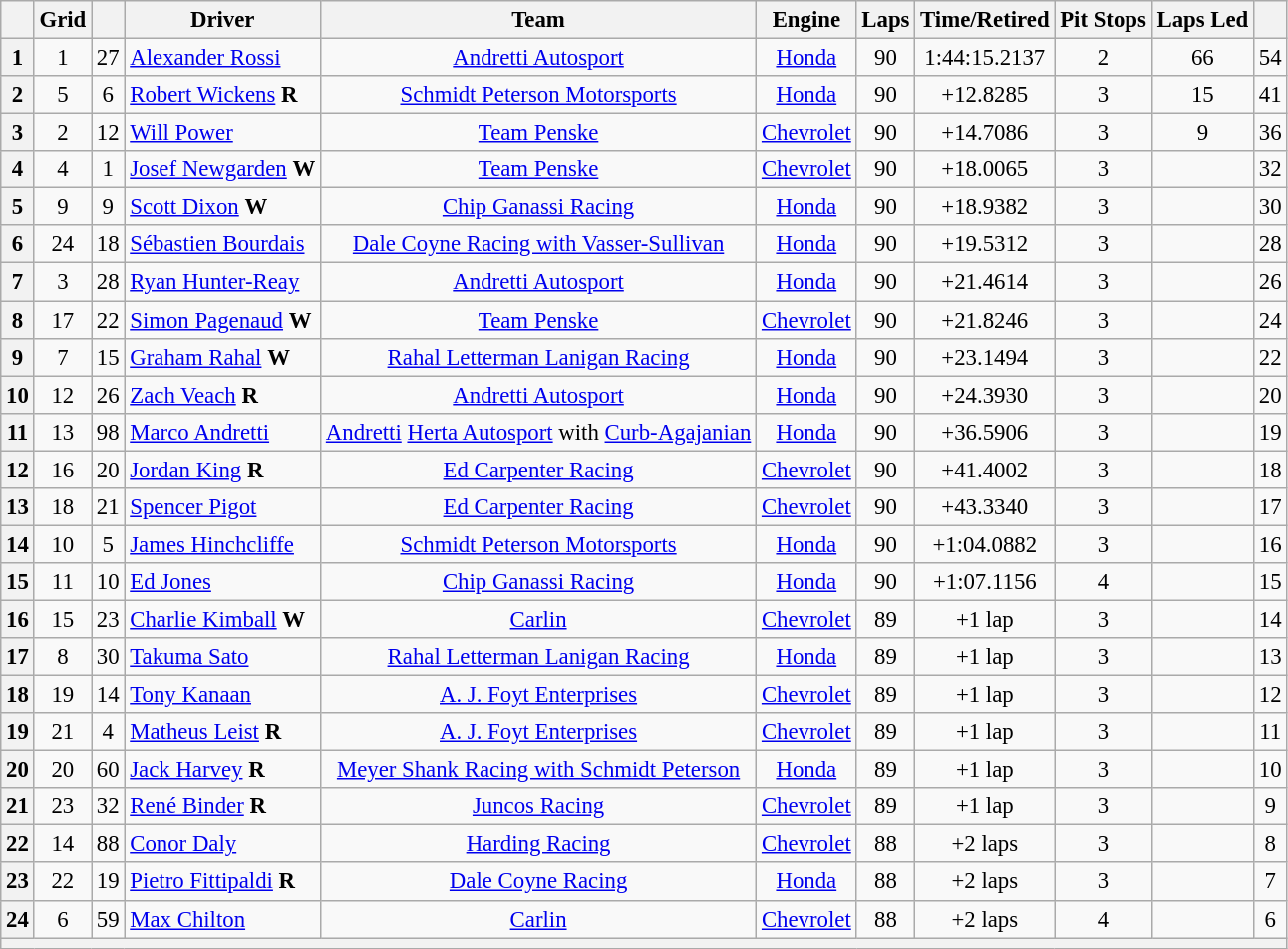<table class="wikitable" style="text-align:center; font-size: 95%;">
<tr>
<th></th>
<th>Grid</th>
<th></th>
<th>Driver</th>
<th>Team</th>
<th>Engine</th>
<th>Laps</th>
<th>Time/Retired</th>
<th>Pit Stops</th>
<th>Laps Led</th>
<th></th>
</tr>
<tr>
<th>1</th>
<td>1</td>
<td>27</td>
<td align="left"> <a href='#'>Alexander Rossi</a></td>
<td><a href='#'>Andretti Autosport</a></td>
<td><a href='#'>Honda</a></td>
<td>90</td>
<td>1:44:15.2137</td>
<td>2</td>
<td>66</td>
<td>54</td>
</tr>
<tr>
<th>2</th>
<td>5</td>
<td>6</td>
<td align="left"> <a href='#'>Robert Wickens</a> <strong><span>R</span></strong></td>
<td><a href='#'>Schmidt Peterson Motorsports</a></td>
<td><a href='#'>Honda</a></td>
<td>90</td>
<td>+12.8285</td>
<td>3</td>
<td>15</td>
<td>41</td>
</tr>
<tr>
<th>3</th>
<td>2</td>
<td>12</td>
<td align="left"> <a href='#'>Will Power</a></td>
<td><a href='#'>Team Penske</a></td>
<td><a href='#'>Chevrolet</a></td>
<td>90</td>
<td>+14.7086</td>
<td>3</td>
<td>9</td>
<td>36</td>
</tr>
<tr>
<th>4</th>
<td>4</td>
<td>1</td>
<td align="left"> <a href='#'>Josef Newgarden</a> <strong><span>W</span></strong></td>
<td><a href='#'>Team Penske</a></td>
<td><a href='#'>Chevrolet</a></td>
<td>90</td>
<td>+18.0065</td>
<td>3</td>
<td></td>
<td>32</td>
</tr>
<tr>
<th>5</th>
<td>9</td>
<td>9</td>
<td align="left"> <a href='#'>Scott Dixon</a> <strong><span>W</span></strong></td>
<td><a href='#'>Chip Ganassi Racing</a></td>
<td><a href='#'>Honda</a></td>
<td>90</td>
<td>+18.9382</td>
<td>3</td>
<td></td>
<td>30</td>
</tr>
<tr>
<th>6</th>
<td>24</td>
<td>18</td>
<td align="left"> <a href='#'>Sébastien Bourdais</a></td>
<td><a href='#'>Dale Coyne Racing with Vasser-Sullivan</a></td>
<td><a href='#'>Honda</a></td>
<td>90</td>
<td>+19.5312</td>
<td>3</td>
<td></td>
<td>28</td>
</tr>
<tr>
<th>7</th>
<td>3</td>
<td>28</td>
<td align="left"> <a href='#'>Ryan Hunter-Reay</a></td>
<td><a href='#'>Andretti Autosport</a></td>
<td><a href='#'>Honda</a></td>
<td>90</td>
<td>+21.4614</td>
<td>3</td>
<td></td>
<td>26</td>
</tr>
<tr>
<th>8</th>
<td>17</td>
<td>22</td>
<td align="left"> <a href='#'>Simon Pagenaud</a> <strong><span>W</span></strong></td>
<td><a href='#'>Team Penske</a></td>
<td><a href='#'>Chevrolet</a></td>
<td>90</td>
<td>+21.8246</td>
<td>3</td>
<td></td>
<td>24</td>
</tr>
<tr>
<th>9</th>
<td>7</td>
<td>15</td>
<td align="left"> <a href='#'>Graham Rahal</a> <strong><span>W</span></strong></td>
<td><a href='#'>Rahal Letterman Lanigan Racing</a></td>
<td><a href='#'>Honda</a></td>
<td>90</td>
<td>+23.1494</td>
<td>3</td>
<td></td>
<td>22</td>
</tr>
<tr>
<th>10</th>
<td>12</td>
<td>26</td>
<td align="left"> <a href='#'>Zach Veach</a> <strong><span>R</span></strong></td>
<td><a href='#'>Andretti Autosport</a></td>
<td><a href='#'>Honda</a></td>
<td>90</td>
<td>+24.3930</td>
<td>3</td>
<td></td>
<td>20</td>
</tr>
<tr>
<th>11</th>
<td>13</td>
<td>98</td>
<td align="left"> <a href='#'>Marco Andretti</a></td>
<td><a href='#'>Andretti</a> <a href='#'>Herta Autosport</a> with <a href='#'>Curb-Agajanian</a></td>
<td><a href='#'>Honda</a></td>
<td>90</td>
<td>+36.5906</td>
<td>3</td>
<td></td>
<td>19</td>
</tr>
<tr>
<th>12</th>
<td>16</td>
<td>20</td>
<td align="left"> <a href='#'>Jordan King</a> <strong><span>R</span></strong></td>
<td><a href='#'>Ed Carpenter Racing</a></td>
<td><a href='#'>Chevrolet</a></td>
<td>90</td>
<td>+41.4002</td>
<td>3</td>
<td></td>
<td>18</td>
</tr>
<tr>
<th>13</th>
<td>18</td>
<td>21</td>
<td align="left"> <a href='#'>Spencer Pigot</a></td>
<td><a href='#'>Ed Carpenter Racing</a></td>
<td><a href='#'>Chevrolet</a></td>
<td>90</td>
<td>+43.3340</td>
<td>3</td>
<td></td>
<td>17</td>
</tr>
<tr>
<th>14</th>
<td>10</td>
<td>5</td>
<td align="left"> <a href='#'>James Hinchcliffe</a></td>
<td><a href='#'>Schmidt Peterson Motorsports</a></td>
<td><a href='#'>Honda</a></td>
<td>90</td>
<td>+1:04.0882</td>
<td>3</td>
<td></td>
<td>16</td>
</tr>
<tr>
<th>15</th>
<td>11</td>
<td>10</td>
<td align="left"> <a href='#'>Ed Jones</a></td>
<td><a href='#'>Chip Ganassi Racing</a></td>
<td><a href='#'>Honda</a></td>
<td>90</td>
<td>+1:07.1156</td>
<td>4</td>
<td></td>
<td>15</td>
</tr>
<tr>
<th>16</th>
<td>15</td>
<td>23</td>
<td align="left"> <a href='#'>Charlie Kimball</a> <strong><span>W</span></strong></td>
<td><a href='#'>Carlin</a></td>
<td><a href='#'>Chevrolet</a></td>
<td>89</td>
<td>+1 lap</td>
<td>3</td>
<td></td>
<td>14</td>
</tr>
<tr>
<th>17</th>
<td>8</td>
<td>30</td>
<td align="left"> <a href='#'>Takuma Sato</a></td>
<td><a href='#'>Rahal Letterman Lanigan Racing</a></td>
<td><a href='#'>Honda</a></td>
<td>89</td>
<td>+1 lap</td>
<td>3</td>
<td></td>
<td>13</td>
</tr>
<tr>
<th>18</th>
<td>19</td>
<td>14</td>
<td align="left"> <a href='#'>Tony Kanaan</a></td>
<td><a href='#'>A. J. Foyt Enterprises</a></td>
<td><a href='#'>Chevrolet</a></td>
<td>89</td>
<td>+1 lap</td>
<td>3</td>
<td></td>
<td>12</td>
</tr>
<tr>
<th>19</th>
<td>21</td>
<td>4</td>
<td align="left"> <a href='#'>Matheus Leist</a> <strong><span>R</span></strong></td>
<td><a href='#'>A. J. Foyt Enterprises</a></td>
<td><a href='#'>Chevrolet</a></td>
<td>89</td>
<td>+1 lap</td>
<td>3</td>
<td></td>
<td>11</td>
</tr>
<tr>
<th>20</th>
<td>20</td>
<td>60</td>
<td align="left"> <a href='#'>Jack Harvey</a> <strong><span>R</span></strong></td>
<td><a href='#'>Meyer Shank Racing with Schmidt Peterson</a></td>
<td><a href='#'>Honda</a></td>
<td>89</td>
<td>+1 lap</td>
<td>3</td>
<td></td>
<td>10</td>
</tr>
<tr>
<th>21</th>
<td>23</td>
<td>32</td>
<td align="left"> <a href='#'>René Binder</a> <strong><span>R</span></strong></td>
<td><a href='#'>Juncos Racing</a></td>
<td><a href='#'>Chevrolet</a></td>
<td>89</td>
<td>+1 lap</td>
<td>3</td>
<td></td>
<td>9</td>
</tr>
<tr>
<th>22</th>
<td>14</td>
<td>88</td>
<td align="left"> <a href='#'>Conor Daly</a></td>
<td><a href='#'>Harding Racing</a></td>
<td><a href='#'>Chevrolet</a></td>
<td>88</td>
<td>+2 laps</td>
<td>3</td>
<td></td>
<td>8</td>
</tr>
<tr>
<th>23</th>
<td>22</td>
<td>19</td>
<td align="left"> <a href='#'>Pietro Fittipaldi</a> <strong><span>R</span></strong></td>
<td><a href='#'>Dale Coyne Racing</a></td>
<td><a href='#'>Honda</a></td>
<td>88</td>
<td>+2 laps</td>
<td>3</td>
<td></td>
<td>7</td>
</tr>
<tr>
<th>24</th>
<td>6</td>
<td>59</td>
<td align="left"> <a href='#'>Max Chilton</a></td>
<td><a href='#'>Carlin</a></td>
<td><a href='#'>Chevrolet</a></td>
<td>88</td>
<td>+2 laps</td>
<td>4</td>
<td></td>
<td>6</td>
</tr>
<tr>
<th colspan="11"></th>
</tr>
</table>
